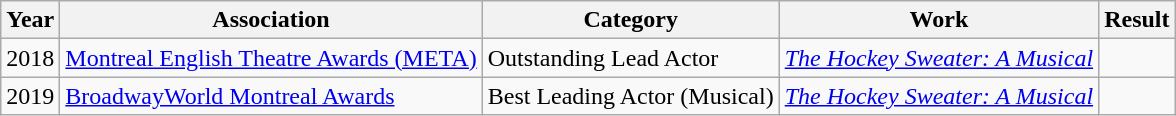<table class="wikitable sortable">
<tr>
<th>Year</th>
<th>Association</th>
<th>Category</th>
<th>Work</th>
<th>Result</th>
</tr>
<tr>
<td>2018</td>
<td><a href='#'>Montreal English Theatre Awards (META)</a></td>
<td>Outstanding Lead Actor</td>
<td><em><a href='#'>The Hockey Sweater: A Musical</a></em></td>
<td></td>
</tr>
<tr>
<td>2019</td>
<td><a href='#'>BroadwayWorld Montreal Awards</a></td>
<td>Best Leading Actor (Musical)</td>
<td><em><a href='#'>The Hockey Sweater: A Musical</a></em></td>
<td></td>
</tr>
</table>
